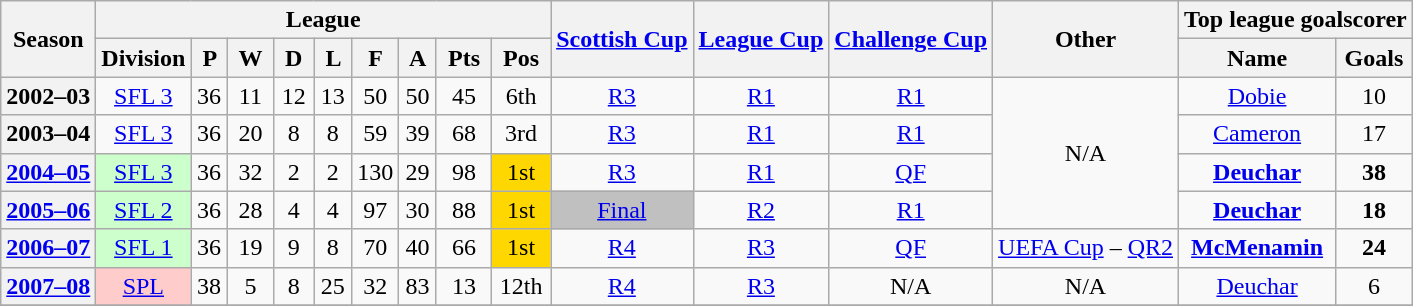<table class="wikitable" style="text-align: center">
<tr>
<th rowspan=2>Season</th>
<th colspan=9>League</th>
<th rowspan=2><a href='#'>Scottish Cup</a></th>
<th rowspan=2><a href='#'>League Cup</a></th>
<th rowspan=2><a href='#'>Challenge Cup</a></th>
<th rowspan=2>Other</th>
<th colspan=2>Top league goalscorer</th>
</tr>
<tr>
<th>Division</th>
<th> P </th>
<th> W </th>
<th> D </th>
<th> L </th>
<th> F </th>
<th> A </th>
<th> Pts </th>
<th> Pos </th>
<th>Name</th>
<th>Goals</th>
</tr>
<tr>
<th>2002–03</th>
<td><a href='#'>SFL 3</a></td>
<td>36</td>
<td>11</td>
<td>12</td>
<td>13</td>
<td>50</td>
<td>50</td>
<td>45</td>
<td>6th</td>
<td><a href='#'>R3</a></td>
<td><a href='#'>R1</a></td>
<td><a href='#'>R1</a></td>
<td rowspan=4>N/A</td>
<td><a href='#'>Dobie</a></td>
<td>10</td>
</tr>
<tr>
<th>2003–04</th>
<td><a href='#'>SFL 3</a></td>
<td>36</td>
<td>20</td>
<td>8</td>
<td>8</td>
<td>59</td>
<td>39</td>
<td>68</td>
<td>3rd</td>
<td><a href='#'>R3</a></td>
<td><a href='#'>R1</a></td>
<td><a href='#'>R1</a></td>
<td><a href='#'>Cameron</a></td>
<td>17</td>
</tr>
<tr>
<th><a href='#'>2004–05</a></th>
<td bgcolor=#ccffcc><a href='#'>SFL 3</a></td>
<td>36</td>
<td>32</td>
<td>2</td>
<td>2</td>
<td>130</td>
<td>29</td>
<td>98</td>
<td bgcolor=#FFD700>1st</td>
<td><a href='#'>R3</a></td>
<td><a href='#'>R1</a></td>
<td><a href='#'>QF</a></td>
<td><strong><a href='#'>Deuchar</a></strong></td>
<td><strong>38</strong></td>
</tr>
<tr>
<th><a href='#'>2005–06</a></th>
<td bgcolor=#ccffcc><a href='#'>SFL 2</a></td>
<td>36</td>
<td>28</td>
<td>4</td>
<td>4</td>
<td>97</td>
<td>30</td>
<td>88</td>
<td bgcolor=#FFD700>1st</td>
<td bgcolor=#C0C0C0><a href='#'>Final</a></td>
<td><a href='#'>R2</a></td>
<td><a href='#'>R1</a></td>
<td><strong><a href='#'>Deuchar</a></strong></td>
<td><strong>18</strong></td>
</tr>
<tr>
<th><a href='#'>2006–07</a></th>
<td bgcolor=#ccffcc><a href='#'>SFL 1</a></td>
<td>36</td>
<td>19</td>
<td>9</td>
<td>8</td>
<td>70</td>
<td>40</td>
<td>66</td>
<td bgcolor=#FFD700>1st</td>
<td><a href='#'>R4</a></td>
<td><a href='#'>R3</a></td>
<td><a href='#'>QF</a></td>
<td><a href='#'>UEFA Cup</a> – <a href='#'>QR2</a></td>
<td><strong><a href='#'>McMenamin</a></strong></td>
<td><strong>24</strong></td>
</tr>
<tr>
<th><a href='#'>2007–08</a></th>
<td bgcolor=#ffcccc><a href='#'>SPL</a></td>
<td>38</td>
<td>5</td>
<td>8</td>
<td>25</td>
<td>32</td>
<td>83</td>
<td>13</td>
<td>12th</td>
<td><a href='#'>R4</a></td>
<td><a href='#'>R3</a></td>
<td>N/A</td>
<td>N/A</td>
<td><a href='#'>Deuchar</a></td>
<td>6</td>
</tr>
<tr>
</tr>
</table>
